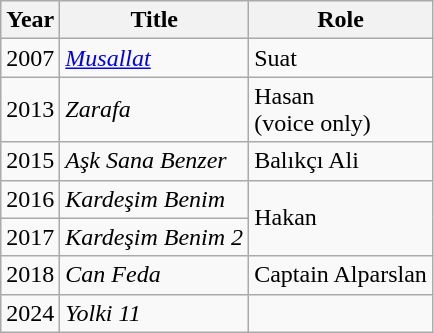<table class="wikitable">
<tr>
<th>Year</th>
<th>Title</th>
<th>Role</th>
</tr>
<tr>
<td>2007</td>
<td><em><a href='#'>Musallat</a></em></td>
<td>Suat</td>
</tr>
<tr>
<td>2013</td>
<td><em>Zarafa</em></td>
<td>Hasan<br>(voice only)</td>
</tr>
<tr>
<td>2015</td>
<td><em>Aşk Sana Benzer</em></td>
<td>Balıkçı Ali</td>
</tr>
<tr>
<td>2016</td>
<td><em>Kardeşim Benim</em></td>
<td rowspan="2">Hakan</td>
</tr>
<tr>
<td>2017</td>
<td><em>Kardeşim Benim 2</em></td>
</tr>
<tr>
<td>2018</td>
<td><em>Can Feda</em></td>
<td>Captain Alparslan</td>
</tr>
<tr>
<td>2024</td>
<td><em>Yolki 11</em></td>
<td></td>
</tr>
</table>
